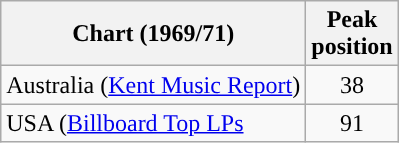<table class="wikitable">
<tr>
<th scope="col">Chart (1969/71)</th>
<th>Peak<br>position</th>
</tr>
<tr>
<td>Australia (<a href='#'>Kent Music Report</a>)</td>
<td style="text-align:center;">38</td>
</tr>
<tr>
<td>USA (<a href='#'>Billboard Top LPs</a></td>
<td align="center">91</td>
</tr>
</table>
